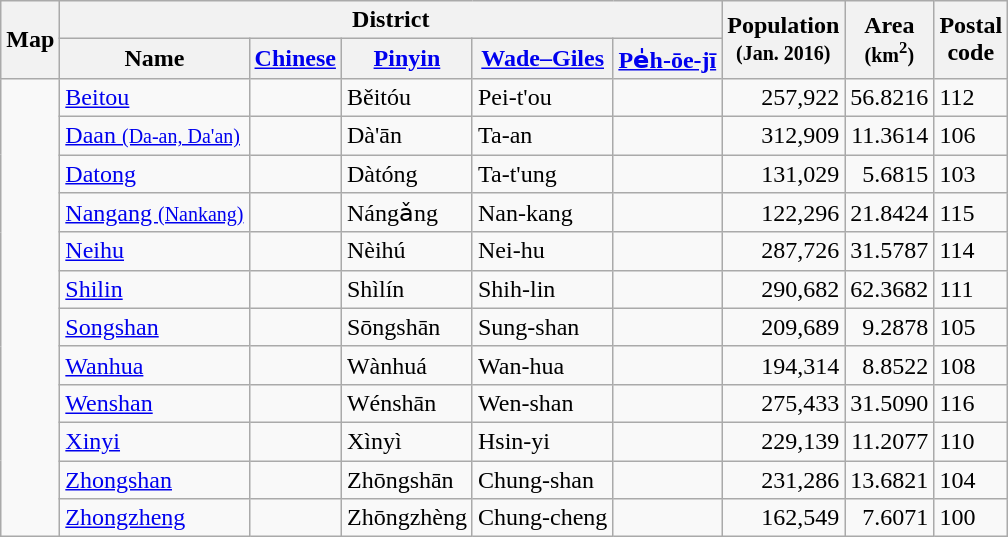<table class=wikitable>
<tr>
<th rowspan=2>Map</th>
<th colspan=5>District</th>
<th rowspan=2>Population<br><small>(Jan. 2016)</small></th>
<th rowspan=2>Area<br><small>(km<sup>2</sup>)</small></th>
<th rowspan=2>Postal<br>code</th>
</tr>
<tr align=center>
<th>Name</th>
<th><a href='#'>Chinese</a></th>
<th><a href='#'>Pinyin</a></th>
<th><a href='#'>Wade–Giles</a></th>
<th><a href='#'>Pe̍h-ōe-jī</a></th>
</tr>
<tr>
<td rowspan=12><div><br>













</div></td>
<td><a href='#'>Beitou</a></td>
<td></td>
<td>Běitóu</td>
<td>Pei-t'ou</td>
<td></td>
<td align=right>257,922</td>
<td align=right>56.8216</td>
<td>112</td>
</tr>
<tr>
<td><a href='#'>Daan <small>(Da-an, Da'an)</small></a></td>
<td></td>
<td>Dà'ān</td>
<td>Ta-an</td>
<td></td>
<td align=right>312,909</td>
<td align=right>11.3614</td>
<td>106</td>
</tr>
<tr>
<td><a href='#'>Datong</a></td>
<td></td>
<td>Dàtóng</td>
<td>Ta-t'ung</td>
<td></td>
<td align=right>131,029</td>
<td align=right>5.6815</td>
<td>103</td>
</tr>
<tr>
<td><a href='#'>Nangang <small>(Nankang)</small></a></td>
<td></td>
<td>Nángǎng</td>
<td>Nan-kang</td>
<td></td>
<td align=right>122,296</td>
<td align=right>21.8424</td>
<td>115</td>
</tr>
<tr>
<td><a href='#'>Neihu</a></td>
<td></td>
<td>Nèihú</td>
<td>Nei-hu</td>
<td></td>
<td align=right>287,726</td>
<td align=right>31.5787</td>
<td>114</td>
</tr>
<tr>
<td><a href='#'>Shilin</a></td>
<td></td>
<td>Shìlín</td>
<td>Shih-lin</td>
<td></td>
<td align=right>290,682</td>
<td align=right>62.3682</td>
<td>111</td>
</tr>
<tr>
<td><a href='#'>Songshan</a></td>
<td></td>
<td>Sōngshān</td>
<td>Sung-shan</td>
<td></td>
<td align=right>209,689</td>
<td align=right>9.2878</td>
<td>105</td>
</tr>
<tr>
<td><a href='#'>Wanhua</a></td>
<td></td>
<td>Wànhuá</td>
<td>Wan-hua</td>
<td></td>
<td align=right>194,314</td>
<td align=right>8.8522</td>
<td>108</td>
</tr>
<tr>
<td><a href='#'>Wenshan</a></td>
<td></td>
<td>Wénshān</td>
<td>Wen-shan</td>
<td></td>
<td align=right>275,433</td>
<td align=right>31.5090</td>
<td>116</td>
</tr>
<tr>
<td><a href='#'>Xinyi</a></td>
<td></td>
<td>Xìnyì</td>
<td>Hsin-yi</td>
<td></td>
<td align=right>229,139</td>
<td align=right>11.2077</td>
<td>110</td>
</tr>
<tr>
<td><a href='#'>Zhongshan</a></td>
<td></td>
<td>Zhōngshān</td>
<td>Chung-shan</td>
<td></td>
<td align=right>231,286</td>
<td align=right>13.6821</td>
<td>104</td>
</tr>
<tr>
<td><a href='#'>Zhongzheng</a></td>
<td></td>
<td>Zhōngzhèng</td>
<td>Chung-cheng</td>
<td></td>
<td align=right>162,549</td>
<td align=right>7.6071</td>
<td>100</td>
</tr>
</table>
